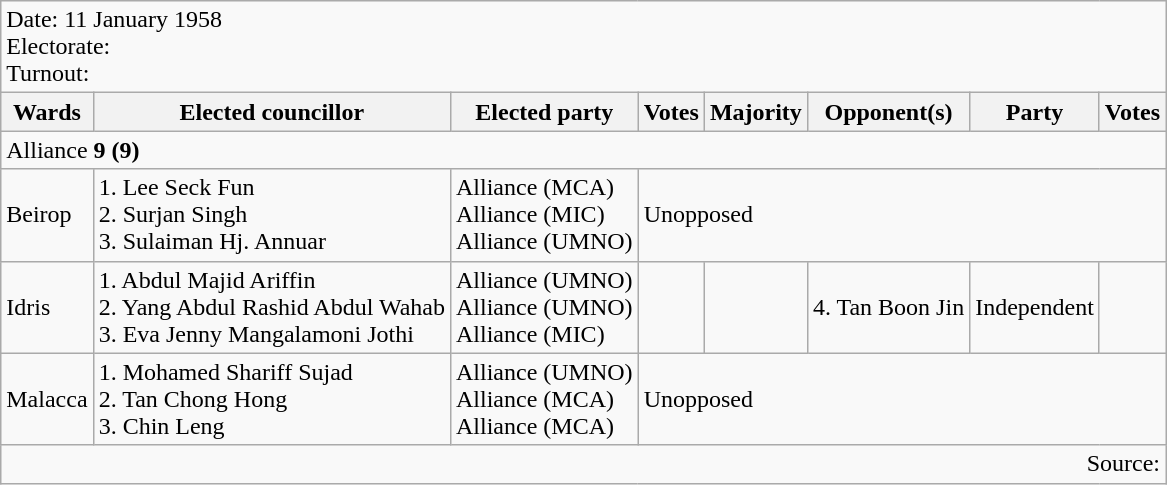<table class=wikitable>
<tr>
<td colspan=8>Date: 11 January 1958<br>Electorate: <br>Turnout:</td>
</tr>
<tr>
<th>Wards</th>
<th>Elected councillor</th>
<th>Elected party</th>
<th>Votes</th>
<th>Majority</th>
<th>Opponent(s)</th>
<th>Party</th>
<th>Votes</th>
</tr>
<tr>
<td colspan=8>Alliance <strong>9 (9)</strong> </td>
</tr>
<tr>
<td>Beirop</td>
<td>1. Lee Seck Fun<br>2. Surjan Singh<br>3. Sulaiman Hj. Annuar</td>
<td>Alliance (MCA)<br>Alliance (MIC)<br>Alliance (UMNO)</td>
<td colspan=5>Unopposed</td>
</tr>
<tr>
<td>Idris</td>
<td>1. Abdul Majid Ariffin<br>2. Yang Abdul Rashid Abdul Wahab<br>3. Eva Jenny Mangalamoni Jothi</td>
<td>Alliance (UMNO)<br>Alliance (UMNO)<br>Alliance (MIC)</td>
<td></td>
<td></td>
<td>4. Tan Boon Jin</td>
<td>Independent</td>
<td></td>
</tr>
<tr>
<td>Malacca</td>
<td>1. Mohamed Shariff Sujad<br>2. Tan Chong Hong<br>3. Chin Leng</td>
<td>Alliance (UMNO)<br>Alliance (MCA)<br>Alliance (MCA)</td>
<td colspan=5>Unopposed</td>
</tr>
<tr>
<td colspan="8" style="text-align:right;">Source: </td>
</tr>
</table>
